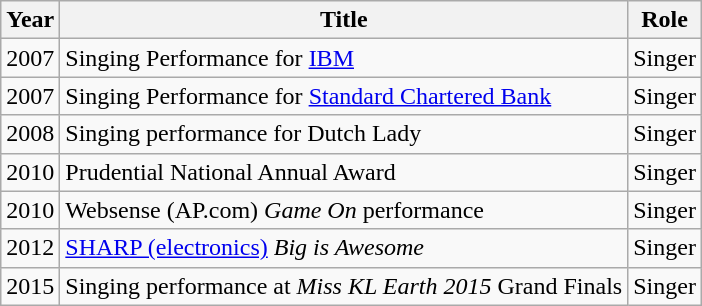<table class="wikitable">
<tr>
<th>Year</th>
<th>Title</th>
<th>Role</th>
</tr>
<tr>
<td>2007</td>
<td>Singing Performance for <a href='#'>IBM</a></td>
<td>Singer</td>
</tr>
<tr>
<td>2007</td>
<td>Singing Performance for <a href='#'>Standard Chartered Bank</a></td>
<td>Singer</td>
</tr>
<tr>
<td>2008</td>
<td>Singing performance for Dutch Lady</td>
<td>Singer</td>
</tr>
<tr>
<td>2010</td>
<td>Prudential National Annual Award</td>
<td>Singer</td>
</tr>
<tr>
<td>2010</td>
<td>Websense (AP.com) <em>Game On</em> performance</td>
<td>Singer</td>
</tr>
<tr>
<td>2012</td>
<td><a href='#'>SHARP (electronics)</a> <em>Big is Awesome</em></td>
<td>Singer</td>
</tr>
<tr>
<td>2015</td>
<td>Singing performance at <em>Miss KL Earth 2015</em> Grand Finals</td>
<td>Singer</td>
</tr>
</table>
